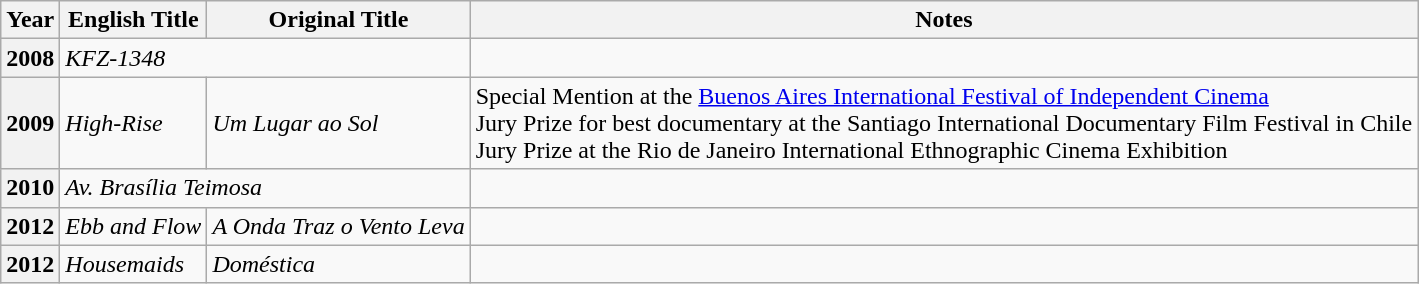<table class="wikitable">
<tr>
<th>Year</th>
<th>English Title</th>
<th>Original Title</th>
<th class="unsortable">Notes</th>
</tr>
<tr>
<th>2008</th>
<td colspan="2"><em>KFZ-1348</em></td>
<td></td>
</tr>
<tr>
<th>2009</th>
<td><em>High-Rise</em></td>
<td><em>Um Lugar ao Sol</em></td>
<td>Special Mention at the <a href='#'>Buenos Aires International Festival of Independent Cinema</a><br> Jury Prize for best documentary at the Santiago International Documentary Film Festival in Chile<br> Jury Prize at the Rio de Janeiro International Ethnographic Cinema Exhibition</td>
</tr>
<tr>
<th>2010</th>
<td colspan="2"><em>Av. Brasília Teimosa</em></td>
<td></td>
</tr>
<tr>
<th>2012</th>
<td><em>Ebb and Flow</em></td>
<td><em>A Onda Traz o Vento Leva</em></td>
<td></td>
</tr>
<tr>
<th>2012</th>
<td><em>Housemaids</em></td>
<td><em>Doméstica</em></td>
<td></td>
</tr>
</table>
